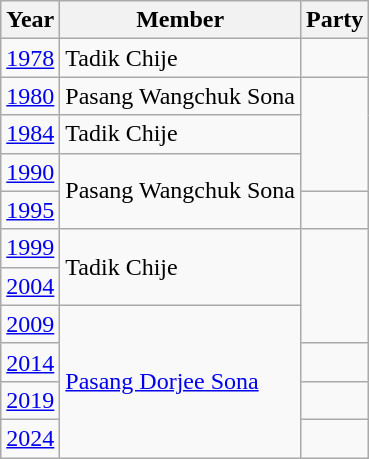<table class="wikitable sortable">
<tr>
<th>Year</th>
<th>Member</th>
<th colspan="2">Party</th>
</tr>
<tr>
<td><a href='#'>1978</a></td>
<td>Tadik Chije</td>
<td></td>
</tr>
<tr>
<td><a href='#'>1980</a></td>
<td>Pasang Wangchuk Sona</td>
</tr>
<tr>
<td><a href='#'>1984</a></td>
<td>Tadik Chije</td>
</tr>
<tr>
<td><a href='#'>1990</a></td>
<td rowspan=2>Pasang Wangchuk Sona</td>
</tr>
<tr>
<td><a href='#'>1995</a></td>
<td></td>
</tr>
<tr>
<td><a href='#'>1999</a></td>
<td rowspan=2>Tadik Chije</td>
</tr>
<tr>
<td><a href='#'>2004</a></td>
</tr>
<tr>
<td><a href='#'>2009</a></td>
<td rowspan=4><a href='#'>Pasang Dorjee Sona</a></td>
</tr>
<tr>
<td><a href='#'>2014</a></td>
<td></td>
</tr>
<tr>
<td><a href='#'>2019</a></td>
<td></td>
</tr>
<tr>
<td><a href='#'>2024</a></td>
</tr>
</table>
